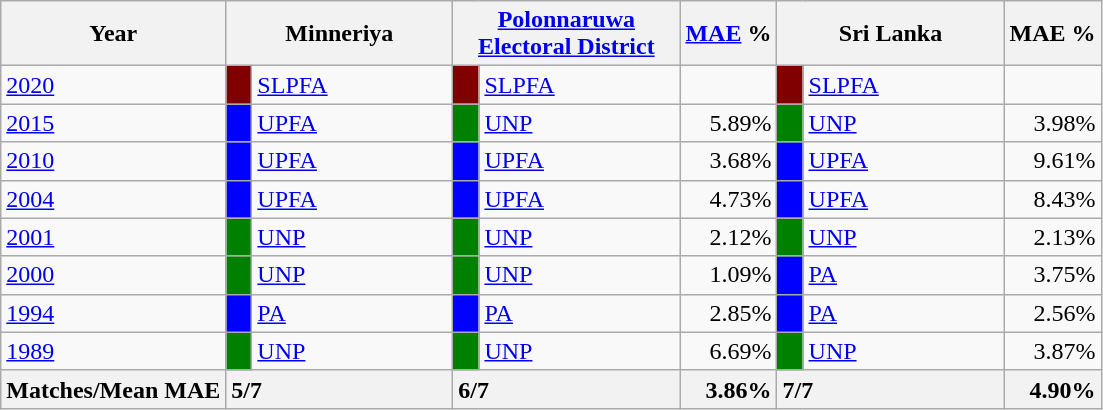<table class="wikitable">
<tr>
<th>Year</th>
<th colspan="2" width="144px">Minneriya</th>
<th colspan="2" width="144px"><a href='#'>Polonnaruwa Electoral District</a></th>
<th><a href='#'>MAE</a> %</th>
<th colspan="2" width="144px">Sri Lanka</th>
<th>MAE %</th>
</tr>
<tr>
<td><a href='#'>2020</a></td>
<td style="background-color:maroon;" width="10px"></td>
<td style="text-align:left;"><a href='#'>SLPFA</a></td>
<td style="background-color:maroon;" width="10px"></td>
<td style="text-align:left;"><a href='#'>SLPFA</a></td>
<td style="text-align:right;"></td>
<td style="background-color:maroon;" width="10px"></td>
<td style="text-align:left;"><a href='#'>SLPFA</a></td>
<td style="text-align:right;"></td>
</tr>
<tr>
<td><a href='#'>2015</a></td>
<td style="background-color:blue;" width="10px"></td>
<td style="text-align:left;"><a href='#'>UPFA</a></td>
<td style="background-color:green;" width="10px"></td>
<td style="text-align:left;"><a href='#'>UNP</a></td>
<td style="text-align:right;">5.89%</td>
<td style="background-color:green;" width="10px"></td>
<td style="text-align:left;"><a href='#'>UNP</a></td>
<td style="text-align:right;">3.98%</td>
</tr>
<tr>
<td><a href='#'>2010</a></td>
<td style="background-color:blue;" width="10px"></td>
<td style="text-align:left;"><a href='#'>UPFA</a></td>
<td style="background-color:blue;" width="10px"></td>
<td style="text-align:left;"><a href='#'>UPFA</a></td>
<td style="text-align:right;">3.68%</td>
<td style="background-color:blue;" width="10px"></td>
<td style="text-align:left;"><a href='#'>UPFA</a></td>
<td style="text-align:right;">9.61%</td>
</tr>
<tr>
<td><a href='#'>2004</a></td>
<td style="background-color:blue;" width="10px"></td>
<td style="text-align:left;"><a href='#'>UPFA</a></td>
<td style="background-color:blue;" width="10px"></td>
<td style="text-align:left;"><a href='#'>UPFA</a></td>
<td style="text-align:right;">4.73%</td>
<td style="background-color:blue;" width="10px"></td>
<td style="text-align:left;"><a href='#'>UPFA</a></td>
<td style="text-align:right;">8.43%</td>
</tr>
<tr>
<td><a href='#'>2001</a></td>
<td style="background-color:green;" width="10px"></td>
<td style="text-align:left;"><a href='#'>UNP</a></td>
<td style="background-color:green;" width="10px"></td>
<td style="text-align:left;"><a href='#'>UNP</a></td>
<td style="text-align:right;">2.12%</td>
<td style="background-color:green;" width="10px"></td>
<td style="text-align:left;"><a href='#'>UNP</a></td>
<td style="text-align:right;">2.13%</td>
</tr>
<tr>
<td><a href='#'>2000</a></td>
<td style="background-color:green;" width="10px"></td>
<td style="text-align:left;"><a href='#'>UNP</a></td>
<td style="background-color:green;" width="10px"></td>
<td style="text-align:left;"><a href='#'>UNP</a></td>
<td style="text-align:right;">1.09%</td>
<td style="background-color:blue;" width="10px"></td>
<td style="text-align:left;"><a href='#'>PA</a></td>
<td style="text-align:right;">3.75%</td>
</tr>
<tr>
<td><a href='#'>1994</a></td>
<td style="background-color:blue;" width="10px"></td>
<td style="text-align:left;"><a href='#'>PA</a></td>
<td style="background-color:blue;" width="10px"></td>
<td style="text-align:left;"><a href='#'>PA</a></td>
<td style="text-align:right;">2.85%</td>
<td style="background-color:blue;" width="10px"></td>
<td style="text-align:left;"><a href='#'>PA</a></td>
<td style="text-align:right;">2.56%</td>
</tr>
<tr>
<td><a href='#'>1989</a></td>
<td style="background-color:green;" width="10px"></td>
<td style="text-align:left;"><a href='#'>UNP</a></td>
<td style="background-color:green;" width="10px"></td>
<td style="text-align:left;"><a href='#'>UNP</a></td>
<td style="text-align:right;">6.69%</td>
<td style="background-color:green;" width="10px"></td>
<td style="text-align:left;"><a href='#'>UNP</a></td>
<td style="text-align:right;">3.87%</td>
</tr>
<tr>
<th>Matches/Mean MAE</th>
<th style="text-align:left;"colspan="2" width="144px">5/7</th>
<th style="text-align:left;"colspan="2" width="144px">6/7</th>
<th style="text-align:right;">3.86%</th>
<th style="text-align:left;"colspan="2" width="144px">7/7</th>
<th style="text-align:right;">4.90%</th>
</tr>
</table>
